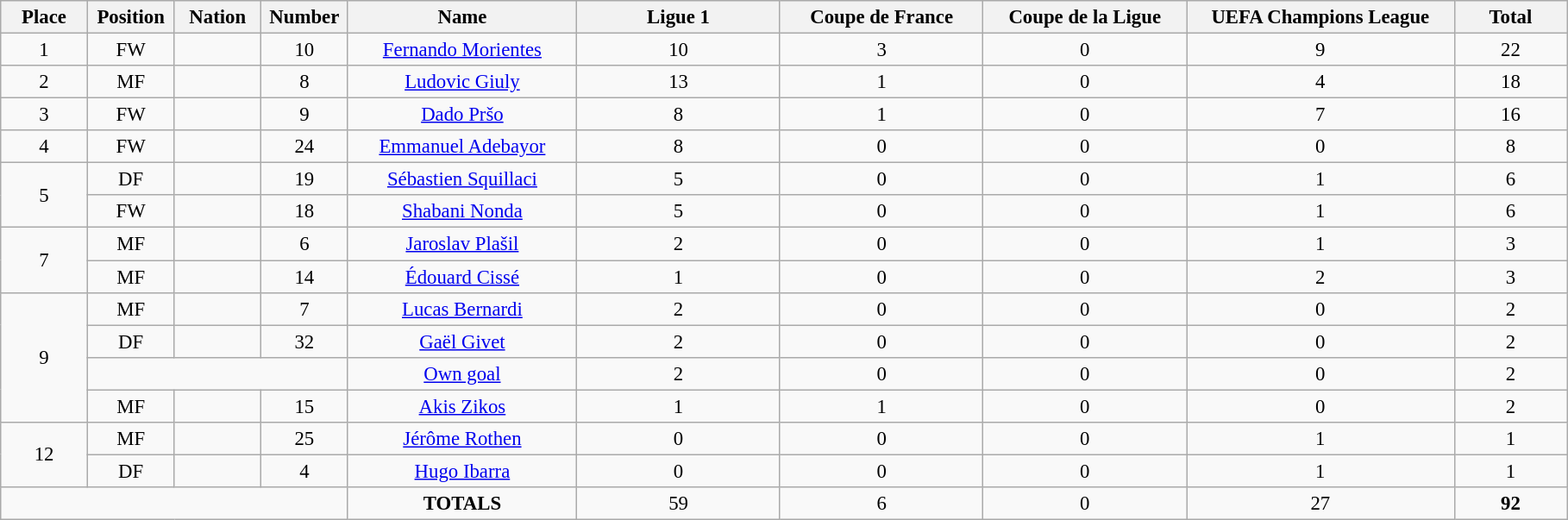<table class="wikitable" style="font-size: 95%; text-align: center;">
<tr>
<th width=60>Place</th>
<th width=60>Position</th>
<th width=60>Nation</th>
<th width=60>Number</th>
<th width=170>Name</th>
<th width=150>Ligue 1</th>
<th width=150>Coupe de France</th>
<th width=150>Coupe de la Ligue</th>
<th width=200>UEFA Champions League</th>
<th width=80><strong>Total</strong></th>
</tr>
<tr>
<td>1</td>
<td>FW</td>
<td></td>
<td>10</td>
<td><a href='#'>Fernando Morientes</a></td>
<td>10</td>
<td>3</td>
<td>0</td>
<td>9</td>
<td>22</td>
</tr>
<tr>
<td>2</td>
<td>MF</td>
<td></td>
<td>8</td>
<td><a href='#'>Ludovic Giuly</a></td>
<td>13</td>
<td>1</td>
<td>0</td>
<td>4</td>
<td>18</td>
</tr>
<tr>
<td>3</td>
<td>FW</td>
<td></td>
<td>9</td>
<td><a href='#'>Dado Pršo</a></td>
<td>8</td>
<td>1</td>
<td>0</td>
<td>7</td>
<td>16</td>
</tr>
<tr>
<td>4</td>
<td>FW</td>
<td></td>
<td>24</td>
<td><a href='#'>Emmanuel Adebayor</a></td>
<td>8</td>
<td>0</td>
<td>0</td>
<td>0</td>
<td>8</td>
</tr>
<tr>
<td rowspan="2">5</td>
<td>DF</td>
<td></td>
<td>19</td>
<td><a href='#'>Sébastien Squillaci</a></td>
<td>5</td>
<td>0</td>
<td>0</td>
<td>1</td>
<td>6</td>
</tr>
<tr>
<td>FW</td>
<td></td>
<td>18</td>
<td><a href='#'>Shabani Nonda</a></td>
<td>5</td>
<td>0</td>
<td>0</td>
<td>1</td>
<td>6</td>
</tr>
<tr>
<td rowspan="2">7</td>
<td>MF</td>
<td></td>
<td>6</td>
<td><a href='#'>Jaroslav Plašil</a></td>
<td>2</td>
<td>0</td>
<td>0</td>
<td>1</td>
<td>3</td>
</tr>
<tr>
<td>MF</td>
<td></td>
<td>14</td>
<td><a href='#'>Édouard Cissé</a></td>
<td>1</td>
<td>0</td>
<td>0</td>
<td>2</td>
<td>3</td>
</tr>
<tr>
<td rowspan="4">9</td>
<td>MF</td>
<td></td>
<td>7</td>
<td><a href='#'>Lucas Bernardi</a></td>
<td>2</td>
<td>0</td>
<td>0</td>
<td>0</td>
<td>2</td>
</tr>
<tr>
<td>DF</td>
<td></td>
<td>32</td>
<td><a href='#'>Gaël Givet</a></td>
<td>2</td>
<td>0</td>
<td>0</td>
<td>0</td>
<td>2</td>
</tr>
<tr>
<td colspan="3"></td>
<td><a href='#'>Own goal</a></td>
<td>2</td>
<td>0</td>
<td>0</td>
<td>0</td>
<td>2</td>
</tr>
<tr>
<td>MF</td>
<td></td>
<td>15</td>
<td><a href='#'>Akis Zikos</a></td>
<td>1</td>
<td>1</td>
<td>0</td>
<td>0</td>
<td>2</td>
</tr>
<tr>
<td rowspan="2">12</td>
<td>MF</td>
<td></td>
<td>25</td>
<td><a href='#'>Jérôme Rothen</a></td>
<td>0</td>
<td>0</td>
<td>0</td>
<td>1</td>
<td>1</td>
</tr>
<tr>
<td>DF</td>
<td></td>
<td>4</td>
<td><a href='#'>Hugo Ibarra</a></td>
<td>0</td>
<td>0</td>
<td>0</td>
<td>1</td>
<td>1</td>
</tr>
<tr>
<td colspan="4"></td>
<td><strong>TOTALS</strong></td>
<td>59</td>
<td>6</td>
<td>0</td>
<td>27</td>
<td><strong>92</strong></td>
</tr>
</table>
